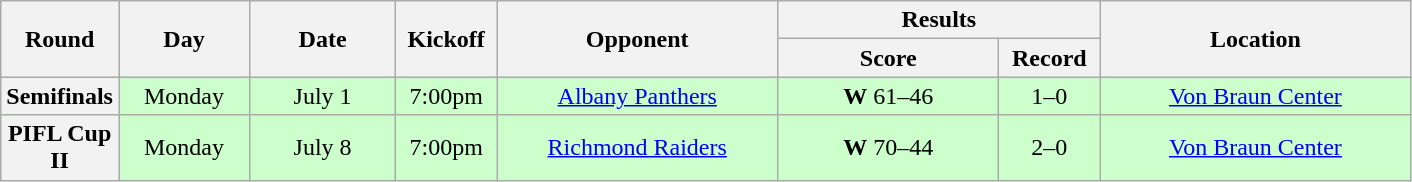<table class="wikitable">
<tr>
<th rowspan="2" width="40">Round</th>
<th rowspan="2" width="80">Day</th>
<th rowspan="2" width="90">Date</th>
<th rowspan="2" width="60">Kickoff</th>
<th rowspan="2" width="180">Opponent</th>
<th colspan="2" width="200">Results</th>
<th rowspan="2" width="200">Location</th>
</tr>
<tr>
<th width="140">Score</th>
<th width="60">Record</th>
</tr>
<tr align="center" bgcolor="#CCFFCC">
<th>Semifinals</th>
<td>Monday</td>
<td>July 1</td>
<td>7:00pm</td>
<td><a href='#'>Albany Panthers</a></td>
<td><strong>W</strong> 61–46</td>
<td>1–0</td>
<td><a href='#'>Von Braun Center</a></td>
</tr>
<tr align="center" bgcolor="#CCFFCC">
<th>PIFL Cup II</th>
<td>Monday</td>
<td>July 8</td>
<td>7:00pm</td>
<td><a href='#'>Richmond Raiders</a></td>
<td><strong>W</strong> 70–44</td>
<td>2–0</td>
<td><a href='#'>Von Braun Center</a></td>
</tr>
</table>
